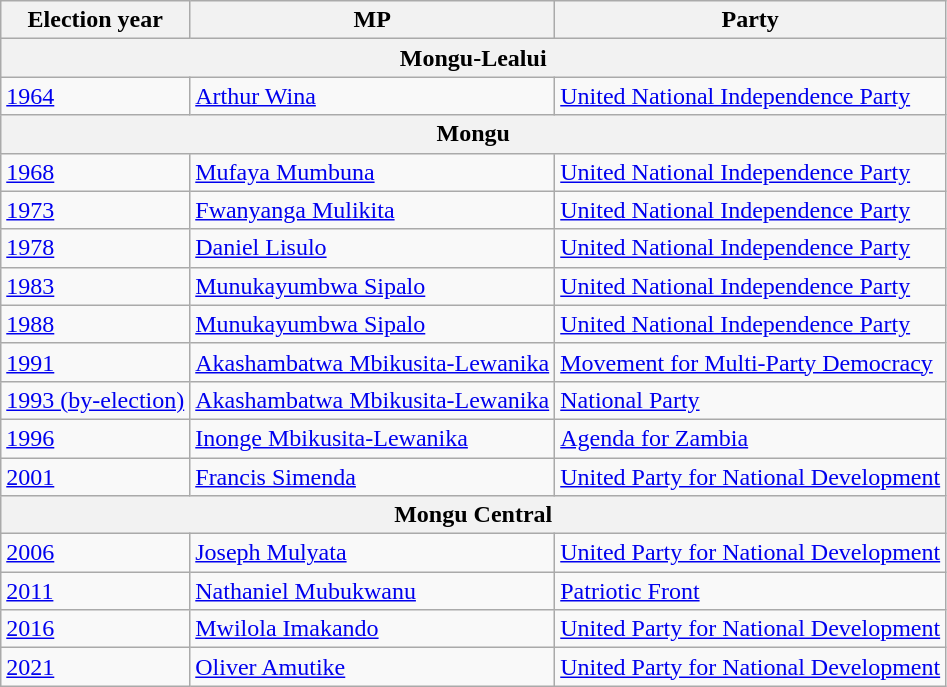<table class="wikitable">
<tr>
<th>Election year</th>
<th>MP</th>
<th>Party</th>
</tr>
<tr>
<th colspan="3">Mongu-Lealui</th>
</tr>
<tr>
<td><a href='#'>1964</a></td>
<td><a href='#'>Arthur Wina</a></td>
<td><a href='#'>United National Independence Party</a></td>
</tr>
<tr>
<th colspan="3">Mongu</th>
</tr>
<tr>
<td><a href='#'>1968</a></td>
<td><a href='#'>Mufaya Mumbuna</a></td>
<td><a href='#'>United National Independence Party</a></td>
</tr>
<tr>
<td><a href='#'>1973</a></td>
<td><a href='#'>Fwanyanga Mulikita</a></td>
<td><a href='#'>United National Independence Party</a></td>
</tr>
<tr>
<td><a href='#'>1978</a></td>
<td><a href='#'>Daniel Lisulo</a></td>
<td><a href='#'>United National Independence Party</a></td>
</tr>
<tr>
<td><a href='#'>1983</a></td>
<td><a href='#'>Munukayumbwa Sipalo</a></td>
<td><a href='#'>United National Independence Party</a></td>
</tr>
<tr>
<td><a href='#'>1988</a></td>
<td><a href='#'>Munukayumbwa Sipalo</a></td>
<td><a href='#'>United National Independence Party</a></td>
</tr>
<tr>
<td><a href='#'>1991</a></td>
<td><a href='#'>Akashambatwa Mbikusita-Lewanika</a></td>
<td><a href='#'>Movement for Multi-Party Democracy</a></td>
</tr>
<tr>
<td><a href='#'>1993 (by-election)</a></td>
<td><a href='#'>Akashambatwa Mbikusita-Lewanika</a></td>
<td><a href='#'>National Party</a></td>
</tr>
<tr>
<td><a href='#'>1996</a></td>
<td><a href='#'>Inonge Mbikusita-Lewanika</a></td>
<td><a href='#'>Agenda for Zambia</a></td>
</tr>
<tr>
<td><a href='#'>2001</a></td>
<td><a href='#'>Francis Simenda</a></td>
<td><a href='#'>United Party for National Development</a></td>
</tr>
<tr>
<th colspan="3">Mongu Central</th>
</tr>
<tr>
<td><a href='#'>2006</a></td>
<td><a href='#'>Joseph Mulyata</a></td>
<td><a href='#'>United Party for National Development</a></td>
</tr>
<tr>
<td><a href='#'>2011</a></td>
<td><a href='#'>Nathaniel Mubukwanu</a></td>
<td><a href='#'>Patriotic Front</a></td>
</tr>
<tr>
<td><a href='#'>2016</a></td>
<td><a href='#'>Mwilola Imakando</a></td>
<td><a href='#'>United Party for National Development</a></td>
</tr>
<tr>
<td><a href='#'>2021</a></td>
<td><a href='#'>Oliver Amutike</a></td>
<td><a href='#'>United Party for National Development</a></td>
</tr>
</table>
